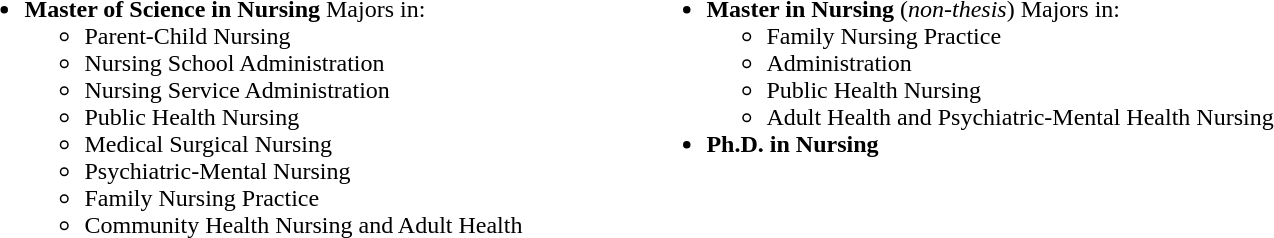<table style="width:90%;">
<tr style="vertical-align:top;">
<td width=40%><br><ul><li><strong>Master of Science in Nursing</strong> Majors in:<ul><li>Parent-Child Nursing</li><li>Nursing School Administration</li><li>Nursing Service Administration</li><li>Public Health Nursing</li><li>Medical Surgical Nursing</li><li>Psychiatric-Mental Nursing</li><li>Family Nursing Practice</li><li>Community Health Nursing and Adult Health</li></ul></li></ul></td>
<td><br><ul><li><strong>Master in Nursing</strong> (<em>non-thesis</em>) Majors in:<ul><li>Family Nursing Practice</li><li>Administration</li><li>Public Health Nursing</li><li>Adult Health and Psychiatric-Mental Health Nursing</li></ul></li><li><strong>Ph.D. in Nursing</strong></li></ul></td>
</tr>
</table>
